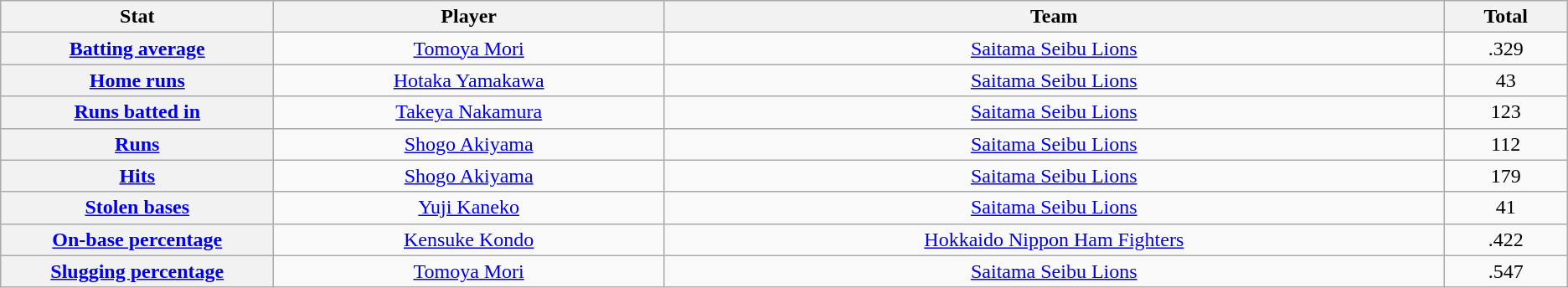<table class="wikitable" style="text-align:center;">
<tr>
<th scope="col" width="7%">Stat</th>
<th scope="col" width="10%">Player</th>
<th scope="col" width="20%">Team</th>
<th scope="col" width="3%">Total</th>
</tr>
<tr>
<th scope="row" style="text-align:center;"><a href='#'>Batting average</a></th>
<td><a href='#'>Tomoya Mori</a></td>
<td><a href='#'>Saitama Seibu Lions</a></td>
<td>.329</td>
</tr>
<tr>
<th scope="row" style="text-align:center;"><a href='#'>Home runs</a></th>
<td><a href='#'>Hotaka Yamakawa</a></td>
<td><a href='#'>Saitama Seibu Lions</a></td>
<td>43</td>
</tr>
<tr>
<th scope="row" style="text-align:center;"><a href='#'>Runs batted in</a></th>
<td><a href='#'>Takeya Nakamura</a></td>
<td><a href='#'>Saitama Seibu Lions</a></td>
<td>123</td>
</tr>
<tr>
<th scope="row" style="text-align:center;"><a href='#'>Runs</a></th>
<td><a href='#'>Shogo Akiyama</a></td>
<td><a href='#'>Saitama Seibu Lions</a></td>
<td>112</td>
</tr>
<tr>
<th scope="row" style="text-align:center;"><a href='#'>Hits</a></th>
<td><a href='#'>Shogo Akiyama</a></td>
<td><a href='#'>Saitama Seibu Lions</a></td>
<td>179</td>
</tr>
<tr>
<th scope="row" style="text-align:center;"><a href='#'>Stolen bases</a></th>
<td><a href='#'>Yuji Kaneko</a></td>
<td><a href='#'>Saitama Seibu Lions</a></td>
<td>41</td>
</tr>
<tr>
<th scope="row" style="text-align:center;"><a href='#'>On-base percentage</a></th>
<td><a href='#'>Kensuke Kondo</a></td>
<td><a href='#'>Hokkaido Nippon Ham Fighters</a></td>
<td>.422</td>
</tr>
<tr>
<th scope="row" style="text-align:center;"><a href='#'>Slugging percentage</a></th>
<td><a href='#'>Tomoya Mori</a></td>
<td><a href='#'>Saitama Seibu Lions</a></td>
<td>.547</td>
</tr>
</table>
